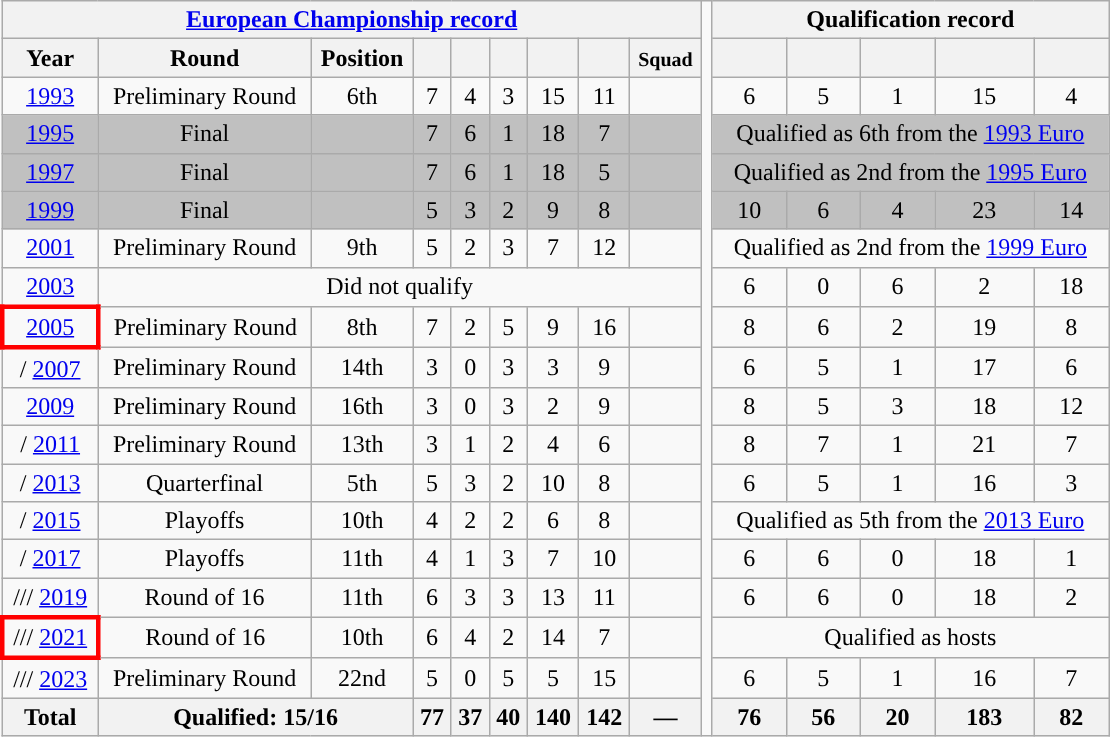<table class="wikitable" style="text-align: center;">
<tr>
<th colspan=9><a href='#'>European Championship record</a></th>
<td width=1% rowspan=19></td>
<th colspan=5>Qualification record</th>
</tr>
<tr>
<th>Year</th>
<th>Round</th>
<th>Position</th>
<th></th>
<th></th>
<th></th>
<th></th>
<th></th>
<th><small>Squad</small></th>
<th></th>
<th></th>
<th></th>
<th></th>
<th></th>
</tr>
<tr>
<td> <a href='#'>1993</a></td>
<td>Preliminary Round</td>
<td>6th</td>
<td>7</td>
<td>4</td>
<td>3</td>
<td>15</td>
<td>11</td>
<td></td>
<td>6</td>
<td>5</td>
<td>1</td>
<td>15</td>
<td>4</td>
</tr>
<tr style="background:silver;">
<td> <a href='#'>1995</a></td>
<td>Final</td>
<td></td>
<td>7</td>
<td>6</td>
<td>1</td>
<td>18</td>
<td>7</td>
<td></td>
<td colspan="5">Qualified as 6th from the <a href='#'>1993 Euro</a></td>
</tr>
<tr style="background:silver;">
<td> <a href='#'>1997</a></td>
<td>Final</td>
<td></td>
<td>7</td>
<td>6</td>
<td>1</td>
<td>18</td>
<td>5</td>
<td></td>
<td colspan="5">Qualified as 2nd from the <a href='#'>1995 Euro</a></td>
</tr>
<tr style="background:silver;">
<td> <a href='#'>1999</a></td>
<td>Final</td>
<td></td>
<td>5</td>
<td>3</td>
<td>2</td>
<td>9</td>
<td>8</td>
<td></td>
<td>10</td>
<td>6</td>
<td>4</td>
<td>23</td>
<td>14</td>
</tr>
<tr>
<td> <a href='#'>2001</a></td>
<td>Preliminary Round</td>
<td>9th</td>
<td>5</td>
<td>2</td>
<td>3</td>
<td>7</td>
<td>12</td>
<td></td>
<td colspan="5">Qualified as 2nd from the <a href='#'>1999 Euro</a></td>
</tr>
<tr>
<td> <a href='#'>2003</a></td>
<td colspan="8">Did not qualify</td>
<td>6</td>
<td>0</td>
<td>6</td>
<td>2</td>
<td>18</td>
</tr>
<tr>
<td style="border: 3px solid red"> <a href='#'>2005</a></td>
<td>Preliminary Round</td>
<td>8th</td>
<td>7</td>
<td>2</td>
<td>5</td>
<td>9</td>
<td>16</td>
<td></td>
<td>8</td>
<td>6</td>
<td>2</td>
<td>19</td>
<td>8</td>
</tr>
<tr>
<td>/ <a href='#'>2007</a></td>
<td>Preliminary Round</td>
<td>14th</td>
<td>3</td>
<td>0</td>
<td>3</td>
<td>3</td>
<td>9</td>
<td></td>
<td>6</td>
<td>5</td>
<td>1</td>
<td>17</td>
<td>6</td>
</tr>
<tr>
<td> <a href='#'>2009</a></td>
<td>Preliminary Round</td>
<td>16th</td>
<td>3</td>
<td>0</td>
<td>3</td>
<td>2</td>
<td>9</td>
<td></td>
<td>8</td>
<td>5</td>
<td>3</td>
<td>18</td>
<td>12</td>
</tr>
<tr>
<td>/ <a href='#'>2011</a></td>
<td>Preliminary Round</td>
<td>13th</td>
<td>3</td>
<td>1</td>
<td>2</td>
<td>4</td>
<td>6</td>
<td></td>
<td>8</td>
<td>7</td>
<td>1</td>
<td>21</td>
<td>7</td>
</tr>
<tr>
<td>/ <a href='#'>2013</a></td>
<td>Quarterfinal</td>
<td>5th</td>
<td>5</td>
<td>3</td>
<td>2</td>
<td>10</td>
<td>8</td>
<td></td>
<td>6</td>
<td>5</td>
<td>1</td>
<td>16</td>
<td>3</td>
</tr>
<tr>
<td>/ <a href='#'>2015</a></td>
<td>Playoffs</td>
<td>10th</td>
<td>4</td>
<td>2</td>
<td>2</td>
<td>6</td>
<td>8</td>
<td></td>
<td colspan="5">Qualified as 5th from the <a href='#'>2013 Euro</a></td>
</tr>
<tr>
<td>/ <a href='#'>2017</a></td>
<td>Playoffs</td>
<td>11th</td>
<td>4</td>
<td>1</td>
<td>3</td>
<td>7</td>
<td>10</td>
<td></td>
<td>6</td>
<td>6</td>
<td>0</td>
<td>18</td>
<td>1</td>
</tr>
<tr>
<td>/// <a href='#'>2019</a></td>
<td>Round of 16</td>
<td>11th</td>
<td>6</td>
<td>3</td>
<td>3</td>
<td>13</td>
<td>11</td>
<td></td>
<td>6</td>
<td>6</td>
<td>0</td>
<td>18</td>
<td>2</td>
</tr>
<tr>
<td style="border: 3px solid red">/// <a href='#'>2021</a></td>
<td>Round of 16</td>
<td>10th</td>
<td>6</td>
<td>4</td>
<td>2</td>
<td>14</td>
<td>7</td>
<td></td>
<td colspan="5">Qualified as hosts</td>
</tr>
<tr>
<td>/// <a href='#'>2023</a></td>
<td>Preliminary Round</td>
<td>22nd</td>
<td>5</td>
<td>0</td>
<td>5</td>
<td>5</td>
<td>15</td>
<td></td>
<td>6</td>
<td>5</td>
<td>1</td>
<td>16</td>
<td>7</td>
</tr>
<tr>
<th>Total</th>
<th colspan="2">Qualified: 15/16</th>
<th>77</th>
<th>37</th>
<th>40</th>
<th>140</th>
<th>142</th>
<th>—</th>
<th>76</th>
<th>56</th>
<th>20</th>
<th>183</th>
<th>82</th>
</tr>
</table>
